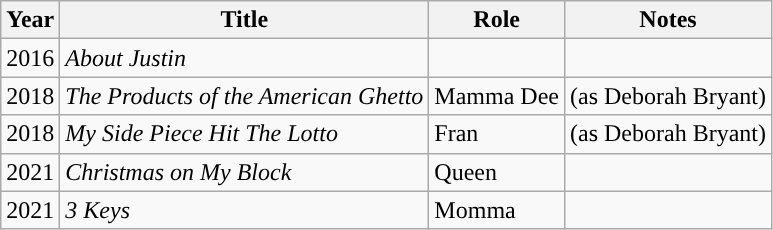<table class="wikitable sortable">
<tr>
<th>Year</th>
<th>Title</th>
<th>Role</th>
<th>Notes</th>
</tr>
<tr>
<td>2016</td>
<td><em>About Justin</em></td>
<td></td>
<td></td>
</tr>
<tr>
<td>2018</td>
<td><em>The Products of the American Ghetto</em></td>
<td>Mamma Dee</td>
<td>(as Deborah Bryant)</td>
</tr>
<tr>
<td>2018</td>
<td><em>My Side Piece Hit The Lotto</em></td>
<td>Fran</td>
<td>(as Deborah Bryant)</td>
</tr>
<tr>
<td>2021</td>
<td><em>Christmas on My Block</em></td>
<td>Queen</td>
<td></td>
</tr>
<tr>
<td>2021</td>
<td><em>3 Keys</em></td>
<td>Momma</td>
<td></td>
</tr>
</table>
